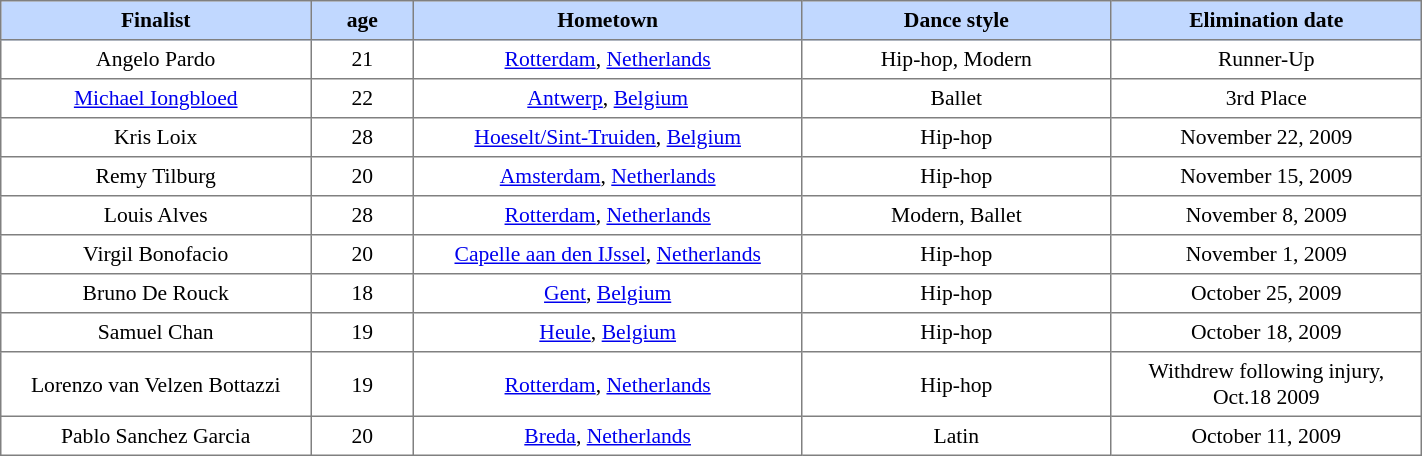<table border="1" cellpadding="4" cellspacing="0" style="text-align:center; font-size:90%; border-collapse:collapse;" width=75%>
<tr style="background:#C1D8FF;">
<th width=12%>Finalist</th>
<th width=4%; align=center>age</th>
<th width=15%>Hometown</th>
<th width=12%>Dance style</th>
<th width=12%>Elimination date</th>
</tr>
<tr>
<td>Angelo Pardo</td>
<td>21</td>
<td><a href='#'>Rotterdam</a>, <a href='#'>Netherlands</a></td>
<td>Hip-hop, Modern</td>
<td>Runner-Up</td>
</tr>
<tr>
<td><a href='#'>Michael Iongbloed</a></td>
<td>22</td>
<td><a href='#'>Antwerp</a>, <a href='#'>Belgium</a></td>
<td>Ballet</td>
<td>3rd Place</td>
</tr>
<tr>
<td>Kris Loix</td>
<td>28</td>
<td><a href='#'>Hoeselt/Sint-Truiden</a>, <a href='#'>Belgium</a></td>
<td>Hip-hop</td>
<td>November 22, 2009</td>
</tr>
<tr>
<td>Remy Tilburg</td>
<td>20</td>
<td><a href='#'>Amsterdam</a>, <a href='#'>Netherlands</a></td>
<td>Hip-hop</td>
<td>November 15, 2009</td>
</tr>
<tr>
<td>Louis Alves</td>
<td>28</td>
<td><a href='#'>Rotterdam</a>, <a href='#'>Netherlands</a></td>
<td>Modern, Ballet</td>
<td>November 8, 2009</td>
</tr>
<tr>
<td>Virgil Bonofacio</td>
<td>20</td>
<td><a href='#'>Capelle aan den IJssel</a>, <a href='#'>Netherlands</a></td>
<td>Hip-hop</td>
<td>November 1, 2009</td>
</tr>
<tr>
<td>Bruno De Rouck</td>
<td>18</td>
<td><a href='#'>Gent</a>, <a href='#'>Belgium</a></td>
<td>Hip-hop</td>
<td>October 25, 2009</td>
</tr>
<tr>
<td>Samuel Chan</td>
<td>19</td>
<td><a href='#'>Heule</a>, <a href='#'>Belgium</a></td>
<td>Hip-hop</td>
<td>October 18, 2009</td>
</tr>
<tr>
<td>Lorenzo van Velzen Bottazzi</td>
<td>19</td>
<td><a href='#'>Rotterdam</a>, <a href='#'>Netherlands</a></td>
<td>Hip-hop</td>
<td>Withdrew following injury, Oct.18 2009</td>
</tr>
<tr>
<td>Pablo Sanchez Garcia</td>
<td>20</td>
<td><a href='#'>Breda</a>, <a href='#'>Netherlands</a></td>
<td>Latin</td>
<td>October 11, 2009</td>
</tr>
</table>
